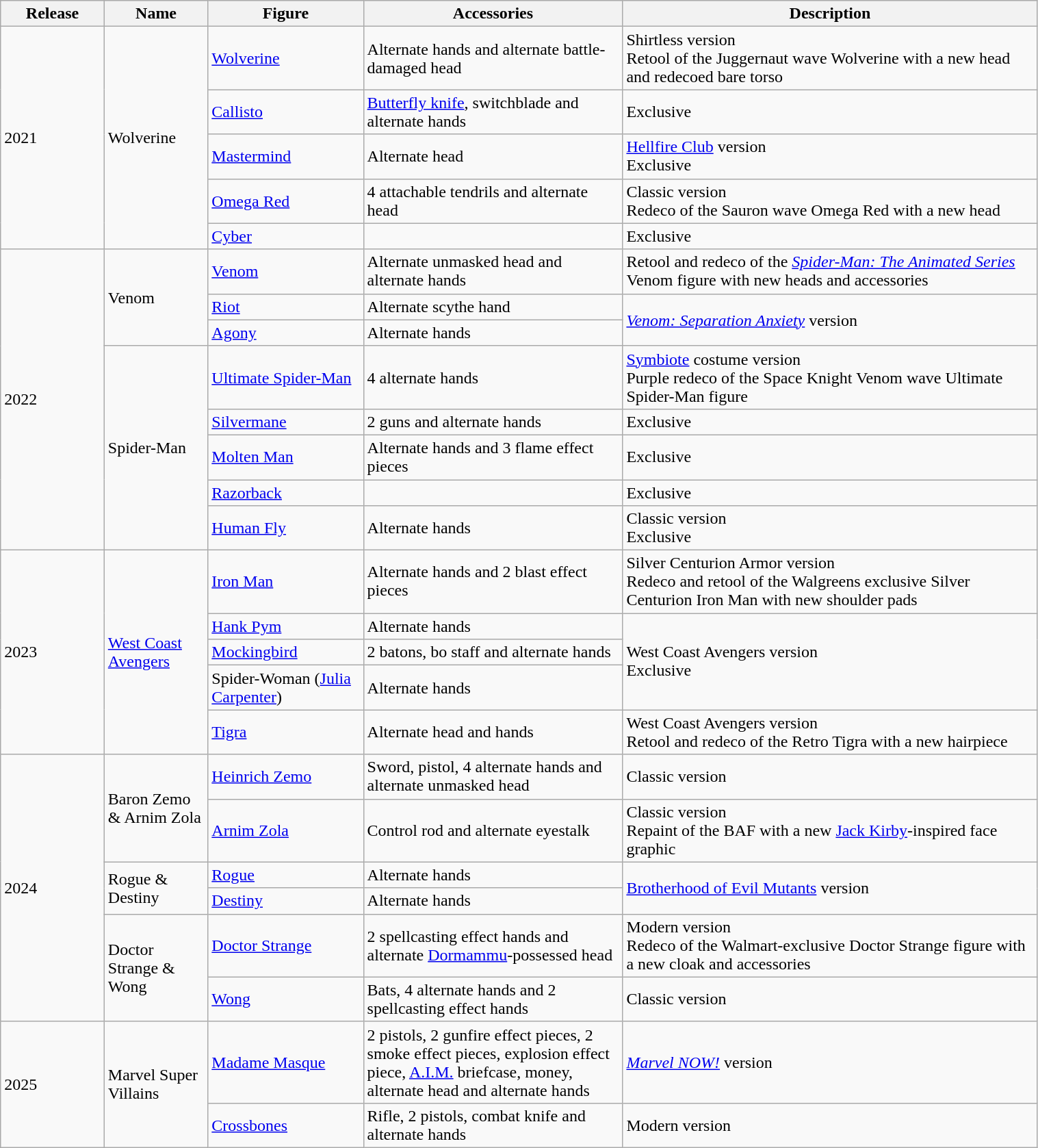<table class="wikitable" style="width:80%;">
<tr>
<th width=10%>Release</th>
<th width=10%>Name</th>
<th width=15%>Figure</th>
<th width=25%>Accessories</th>
<th width=40%>Description</th>
</tr>
<tr>
<td rowspan=5>2021</td>
<td rowspan=5>Wolverine</td>
<td><a href='#'>Wolverine</a></td>
<td>Alternate hands and alternate battle-damaged head</td>
<td>Shirtless version<br>Retool of the Juggernaut wave Wolverine with a new head and redecoed bare torso</td>
</tr>
<tr>
<td><a href='#'>Callisto</a></td>
<td><a href='#'>Butterfly knife</a>, switchblade and alternate hands</td>
<td>Exclusive</td>
</tr>
<tr>
<td><a href='#'>Mastermind</a></td>
<td>Alternate head</td>
<td><a href='#'>Hellfire Club</a> version<br>Exclusive</td>
</tr>
<tr>
<td><a href='#'>Omega Red</a></td>
<td>4 attachable tendrils and alternate head</td>
<td>Classic version<br>Redeco of the Sauron wave Omega Red with a new head</td>
</tr>
<tr>
<td><a href='#'>Cyber</a></td>
<td></td>
<td>Exclusive</td>
</tr>
<tr>
<td rowspan=8>2022</td>
<td Rowspan=3>Venom</td>
<td><a href='#'>Venom</a></td>
<td>Alternate unmasked head and alternate hands</td>
<td>Retool and redeco of the <em><a href='#'>Spider-Man: The Animated Series</a></em> Venom figure with new heads and accessories</td>
</tr>
<tr>
<td><a href='#'>Riot</a></td>
<td>Alternate scythe hand</td>
<td rowspan=2><em><a href='#'>Venom: Separation Anxiety</a></em> version</td>
</tr>
<tr>
<td><a href='#'>Agony</a></td>
<td>Alternate hands</td>
</tr>
<tr>
<td Rowspan=5>Spider-Man</td>
<td><a href='#'>Ultimate Spider-Man</a></td>
<td>4 alternate hands</td>
<td><a href='#'>Symbiote</a> costume version<br>Purple redeco of the Space Knight Venom wave Ultimate Spider-Man figure</td>
</tr>
<tr>
<td><a href='#'>Silvermane</a></td>
<td>2 guns and alternate hands</td>
<td>Exclusive</td>
</tr>
<tr>
<td><a href='#'>Molten Man</a></td>
<td>Alternate hands and 3 flame effect pieces</td>
<td>Exclusive</td>
</tr>
<tr>
<td><a href='#'>Razorback</a></td>
<td></td>
<td>Exclusive</td>
</tr>
<tr>
<td><a href='#'>Human Fly</a></td>
<td>Alternate hands</td>
<td>Classic version<br>Exclusive</td>
</tr>
<tr>
<td rowspan=5>2023</td>
<td rowspan=5><a href='#'>West Coast Avengers</a></td>
<td><a href='#'>Iron Man</a></td>
<td>Alternate hands and 2 blast effect pieces</td>
<td>Silver Centurion Armor version<br>Redeco and retool of the Walgreens exclusive Silver Centurion Iron Man with new shoulder pads</td>
</tr>
<tr>
<td><a href='#'>Hank Pym</a></td>
<td>Alternate hands</td>
<td rowspan=3>West Coast Avengers version<br>Exclusive</td>
</tr>
<tr>
<td><a href='#'>Mockingbird</a></td>
<td>2 batons, bo staff and alternate hands</td>
</tr>
<tr>
<td>Spider-Woman (<a href='#'>Julia Carpenter</a>)</td>
<td>Alternate hands</td>
</tr>
<tr>
<td><a href='#'>Tigra</a></td>
<td>Alternate head and hands</td>
<td>West Coast Avengers version<br>Retool and redeco of the Retro Tigra with a new hairpiece</td>
</tr>
<tr>
<td rowspan=6>2024</td>
<td rowspan=2>Baron Zemo & Arnim Zola</td>
<td><a href='#'>Heinrich Zemo</a></td>
<td>Sword, pistol, 4 alternate hands and alternate unmasked head</td>
<td>Classic version</td>
</tr>
<tr>
<td><a href='#'>Arnim Zola</a></td>
<td>Control rod and alternate eyestalk</td>
<td>Classic version<br>Repaint of the BAF with a new <a href='#'>Jack Kirby</a>-inspired face graphic</td>
</tr>
<tr>
<td rowspan=2>Rogue & Destiny</td>
<td><a href='#'>Rogue</a></td>
<td>Alternate hands</td>
<td rowspan=2><a href='#'>Brotherhood of Evil Mutants</a> version</td>
</tr>
<tr>
<td><a href='#'>Destiny</a></td>
<td>Alternate hands</td>
</tr>
<tr>
<td rowspan=2>Doctor Strange & Wong</td>
<td><a href='#'>Doctor Strange</a></td>
<td>2 spellcasting effect hands and alternate <a href='#'>Dormammu</a>-possessed head</td>
<td>Modern version<br>Redeco of the Walmart-exclusive Doctor Strange figure with a new cloak and accessories</td>
</tr>
<tr>
<td><a href='#'>Wong</a></td>
<td>Bats, 4 alternate hands and 2 spellcasting effect hands</td>
<td>Classic version</td>
</tr>
<tr>
<td rowspan=2>2025</td>
<td rowspan=2>Marvel Super Villains</td>
<td><a href='#'>Madame Masque</a></td>
<td>2 pistols, 2 gunfire effect pieces, 2 smoke effect pieces, explosion effect piece, <a href='#'>A.I.M.</a> briefcase, money, alternate head and alternate hands</td>
<td><em><a href='#'>Marvel NOW!</a></em> version</td>
</tr>
<tr>
<td><a href='#'>Crossbones</a></td>
<td>Rifle, 2 pistols, combat knife and alternate hands</td>
<td>Modern version</td>
</tr>
</table>
